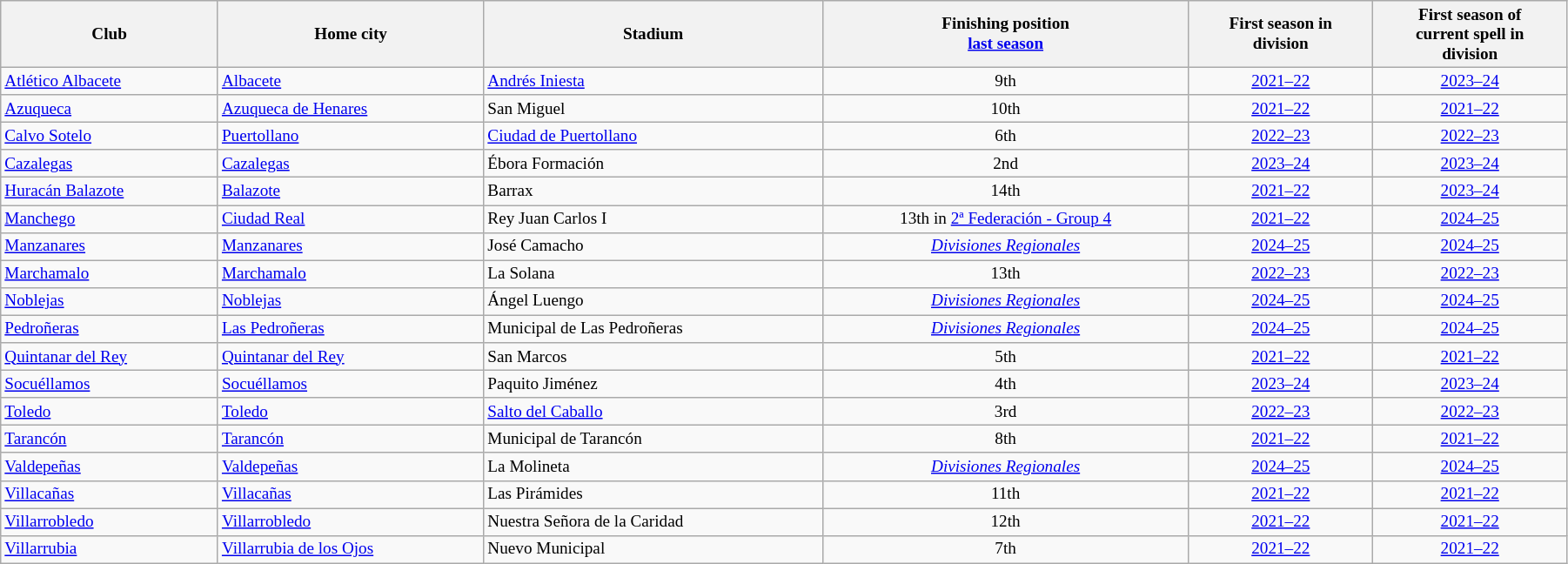<table class="wikitable sortable" width=95% style="font-size:80%">
<tr>
<th>Club</th>
<th>Home city</th>
<th>Stadium</th>
<th>Finishing position<br><a href='#'>last season</a></th>
<th>First season in<br>division</th>
<th>First season of<br>current spell in<br> division</th>
</tr>
<tr>
<td style="text-align:left;"><a href='#'>Atlético Albacete</a></td>
<td><a href='#'>Albacete</a></td>
<td><a href='#'>Andrés Iniesta</a></td>
<td align=center>9th</td>
<td align=center><a href='#'>2021–22</a></td>
<td align=center><a href='#'>2023–24</a></td>
</tr>
<tr>
<td style="text-align:left;"><a href='#'>Azuqueca</a></td>
<td><a href='#'>Azuqueca de Henares</a></td>
<td>San Miguel</td>
<td align=center>10th</td>
<td align=center><a href='#'>2021–22</a></td>
<td align=center><a href='#'>2021–22</a></td>
</tr>
<tr>
<td style="text-align:left;"><a href='#'>Calvo Sotelo</a></td>
<td><a href='#'>Puertollano</a></td>
<td><a href='#'>Ciudad de Puertollano</a></td>
<td align=center>6th</td>
<td align=center><a href='#'>2022–23</a></td>
<td align=center><a href='#'>2022–23</a></td>
</tr>
<tr>
<td style="text-align:left;"><a href='#'>Cazalegas</a></td>
<td><a href='#'>Cazalegas</a></td>
<td>Ébora Formación</td>
<td align=center>2nd</td>
<td align=center><a href='#'>2023–24</a></td>
<td align=center><a href='#'>2023–24</a></td>
</tr>
<tr>
<td style="text-align:left;"><a href='#'>Huracán Balazote</a></td>
<td><a href='#'>Balazote</a></td>
<td>Barrax</td>
<td align=center>14th</td>
<td align=center><a href='#'>2021–22</a></td>
<td align=center><a href='#'>2023–24</a></td>
</tr>
<tr>
<td style="text-align:left;"><a href='#'>Manchego</a></td>
<td><a href='#'>Ciudad Real</a></td>
<td>Rey Juan Carlos I</td>
<td align=center>13th in <a href='#'>2ª Federación - Group 4</a></td>
<td align=center><a href='#'>2021–22</a></td>
<td align=center><a href='#'>2024–25</a></td>
</tr>
<tr>
<td style="text-align:left;"><a href='#'>Manzanares</a></td>
<td><a href='#'>Manzanares</a></td>
<td>José Camacho</td>
<td align=center><em><a href='#'>Divisiones Regionales</a></em></td>
<td align=center><a href='#'>2024–25</a></td>
<td align=center><a href='#'>2024–25</a></td>
</tr>
<tr>
<td style="text-align:left;"><a href='#'>Marchamalo</a></td>
<td><a href='#'>Marchamalo</a></td>
<td>La Solana</td>
<td align=center>13th</td>
<td align=center><a href='#'>2022–23</a></td>
<td align=center><a href='#'>2022–23</a></td>
</tr>
<tr>
<td style="text-align:left;"><a href='#'>Noblejas</a></td>
<td><a href='#'>Noblejas</a></td>
<td>Ángel Luengo</td>
<td align=center><em><a href='#'>Divisiones Regionales</a></em></td>
<td align=center><a href='#'>2024–25</a></td>
<td align=center><a href='#'>2024–25</a></td>
</tr>
<tr>
<td style="text-align:left;"><a href='#'>Pedroñeras</a></td>
<td><a href='#'>Las Pedroñeras</a></td>
<td>Municipal de Las Pedroñeras</td>
<td align=center><em><a href='#'>Divisiones Regionales</a></em></td>
<td align=center><a href='#'>2024–25</a></td>
<td align=center><a href='#'>2024–25</a></td>
</tr>
<tr>
<td style="text-align:left;"><a href='#'>Quintanar del Rey</a></td>
<td><a href='#'>Quintanar del Rey</a></td>
<td>San Marcos</td>
<td align=center>5th</td>
<td align=center><a href='#'>2021–22</a></td>
<td align=center><a href='#'>2021–22</a></td>
</tr>
<tr>
<td style="text-align:left;"><a href='#'>Socuéllamos</a></td>
<td><a href='#'>Socuéllamos</a></td>
<td>Paquito Jiménez</td>
<td align=center>4th</td>
<td align=center><a href='#'>2023–24</a></td>
<td align=center><a href='#'>2023–24</a></td>
</tr>
<tr>
<td style="text-align:left;"><a href='#'>Toledo</a></td>
<td><a href='#'>Toledo</a></td>
<td><a href='#'>Salto del Caballo</a></td>
<td align=center>3rd</td>
<td align=center><a href='#'>2022–23</a></td>
<td align=center><a href='#'>2022–23</a></td>
</tr>
<tr>
<td style="text-align:left;"><a href='#'>Tarancón</a></td>
<td><a href='#'>Tarancón</a></td>
<td>Municipal de Tarancón</td>
<td align=center>8th</td>
<td align=center><a href='#'>2021–22</a></td>
<td align=center><a href='#'>2021–22</a></td>
</tr>
<tr>
<td style="text-align:left;"><a href='#'>Valdepeñas</a></td>
<td><a href='#'>Valdepeñas</a></td>
<td>La Molineta</td>
<td align=center><em><a href='#'>Divisiones Regionales</a></em></td>
<td align=center><a href='#'>2024–25</a></td>
<td align=center><a href='#'>2024–25</a></td>
</tr>
<tr>
<td style="text-align:left;"><a href='#'>Villacañas</a></td>
<td><a href='#'>Villacañas</a></td>
<td>Las Pirámides</td>
<td align=center>11th</td>
<td align=center><a href='#'>2021–22</a></td>
<td align=center><a href='#'>2021–22</a></td>
</tr>
<tr>
<td style="text-align:left;"><a href='#'>Villarrobledo</a></td>
<td><a href='#'>Villarrobledo</a></td>
<td>Nuestra Señora de la Caridad</td>
<td align=center>12th</td>
<td align=center><a href='#'>2021–22</a></td>
<td align=center><a href='#'>2021–22</a></td>
</tr>
<tr>
<td style="text-align:left;"><a href='#'>Villarrubia</a></td>
<td><a href='#'>Villarrubia de los Ojos</a></td>
<td>Nuevo Municipal</td>
<td align=center>7th</td>
<td align=center><a href='#'>2021–22</a></td>
<td align=center><a href='#'>2021–22</a></td>
</tr>
</table>
